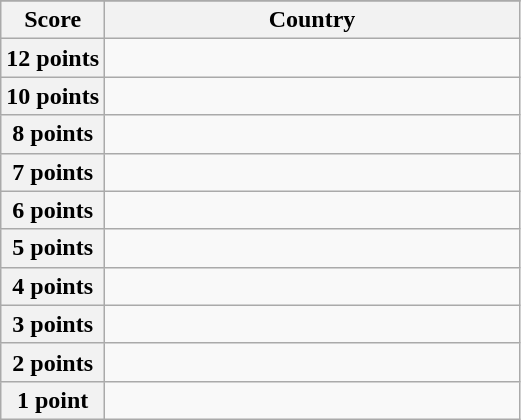<table class="wikitable">
<tr>
</tr>
<tr>
<th scope="col" width="20%">Score</th>
<th scope="col">Country</th>
</tr>
<tr>
<th scope="row">12 points</th>
<td></td>
</tr>
<tr>
<th scope="row">10 points</th>
<td></td>
</tr>
<tr>
<th scope="row">8 points</th>
<td></td>
</tr>
<tr>
<th scope="row">7 points</th>
<td></td>
</tr>
<tr>
<th scope="row">6 points</th>
<td></td>
</tr>
<tr>
<th scope="row">5 points</th>
<td></td>
</tr>
<tr>
<th scope="row">4 points</th>
<td></td>
</tr>
<tr>
<th scope="row">3 points</th>
<td></td>
</tr>
<tr>
<th scope="row">2 points</th>
<td></td>
</tr>
<tr>
<th scope="row">1 point</th>
<td></td>
</tr>
</table>
